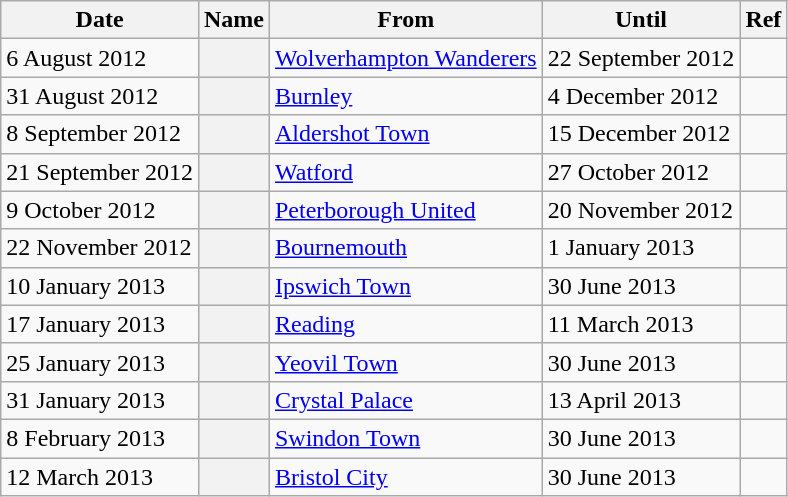<table class="wikitable sortable plainrowheaders">
<tr>
<th scope=col>Date</th>
<th scope=col>Name</th>
<th scope=col>From</th>
<th scope=col>Until</th>
<th scope=col class=unsortable>Ref</th>
</tr>
<tr>
<td>6 August 2012</td>
<th scope=row></th>
<td><a href='#'>Wolverhampton Wanderers</a></td>
<td>22 September 2012</td>
<td align=center></td>
</tr>
<tr>
<td>31 August 2012</td>
<th scope=row></th>
<td><a href='#'>Burnley</a></td>
<td>4 December 2012</td>
<td align=center></td>
</tr>
<tr>
<td>8 September 2012</td>
<th scope=row></th>
<td><a href='#'>Aldershot Town</a></td>
<td>15 December 2012</td>
<td align=center></td>
</tr>
<tr>
<td>21 September 2012</td>
<th scope=row></th>
<td><a href='#'>Watford</a></td>
<td>27 October 2012</td>
<td align=center></td>
</tr>
<tr>
<td>9 October 2012</td>
<th scope=row></th>
<td><a href='#'>Peterborough United</a></td>
<td>20 November 2012</td>
<td align=center></td>
</tr>
<tr>
<td>22 November 2012</td>
<th scope=row></th>
<td><a href='#'>Bournemouth</a></td>
<td>1 January 2013</td>
<td align=center></td>
</tr>
<tr>
<td>10 January 2013</td>
<th scope=row></th>
<td><a href='#'>Ipswich Town</a></td>
<td>30 June 2013</td>
<td align=center></td>
</tr>
<tr>
<td>17 January 2013</td>
<th scope=row></th>
<td><a href='#'>Reading</a></td>
<td>11 March 2013</td>
<td align=center></td>
</tr>
<tr>
<td>25 January 2013</td>
<th scope=row></th>
<td><a href='#'>Yeovil Town</a></td>
<td>30 June 2013</td>
<td align=center></td>
</tr>
<tr>
<td>31 January 2013</td>
<th scope=row></th>
<td><a href='#'>Crystal Palace</a></td>
<td>13 April 2013</td>
<td align=center></td>
</tr>
<tr>
<td>8 February 2013</td>
<th scope=row></th>
<td><a href='#'>Swindon Town</a></td>
<td>30 June 2013</td>
<td align=center></td>
</tr>
<tr>
<td>12 March 2013</td>
<th scope=row></th>
<td><a href='#'>Bristol City</a></td>
<td>30 June 2013</td>
<td align=center></td>
</tr>
</table>
